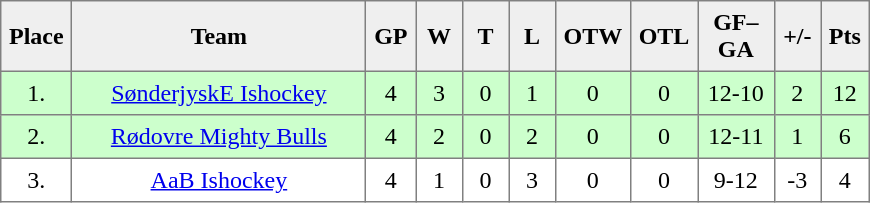<table style=border-collapse:collapse border=1 cellspacing=0 cellpadding=5>
<tr align=center bgcolor=#efefef>
<th width=20>Place</th>
<th width=185>Team</th>
<th width=20>GP</th>
<th width=20>W</th>
<th width=20>T</th>
<th width=20>L</th>
<th width=20>OTW</th>
<th width=20>OTL</th>
<th width=40>GF–GA</th>
<th width=20>+/-</th>
<th width=20>Pts</th>
</tr>
<tr align="center" bgcolor="#ccffcc">
<td>1.</td>
<td><a href='#'>SønderjyskE Ishockey</a></td>
<td>4</td>
<td>3</td>
<td>0</td>
<td>1</td>
<td>0</td>
<td>0</td>
<td>12-10</td>
<td>2</td>
<td>12</td>
</tr>
<tr align="center" bgcolor="#ccffcc">
<td>2.</td>
<td><a href='#'>Rødovre Mighty Bulls</a></td>
<td>4</td>
<td>2</td>
<td>0</td>
<td>2</td>
<td>0</td>
<td>0</td>
<td>12-11</td>
<td>1</td>
<td>6</td>
</tr>
<tr align="center">
<td>3.</td>
<td><a href='#'>AaB Ishockey</a></td>
<td>4</td>
<td>1</td>
<td>0</td>
<td>3</td>
<td>0</td>
<td>0</td>
<td>9-12</td>
<td>-3</td>
<td>4</td>
</tr>
</table>
